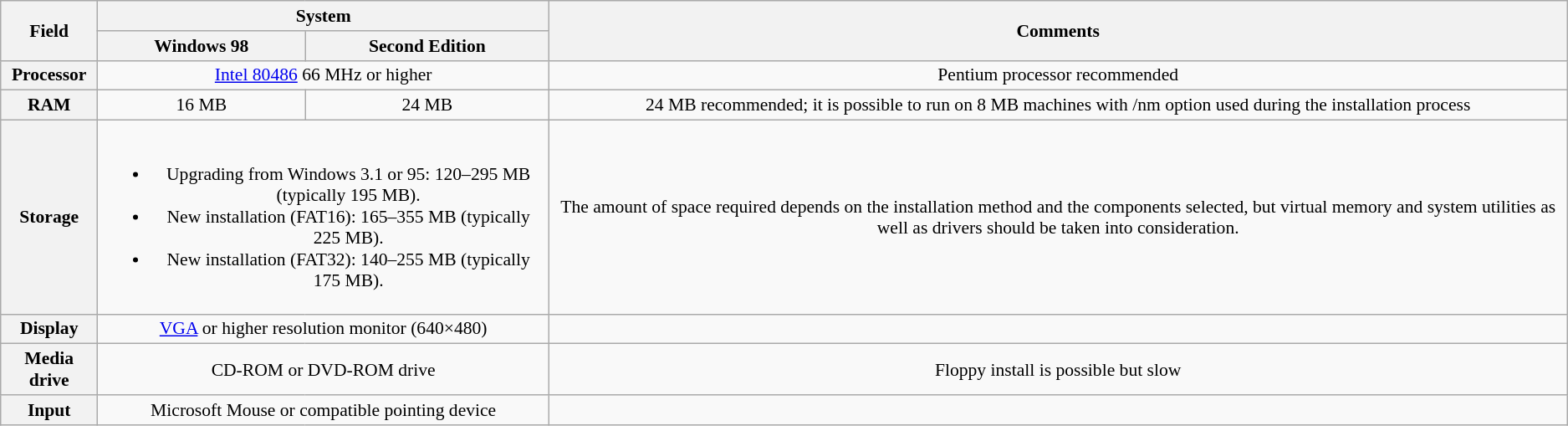<table class="wikitable sortable" style="text-align:center; font-size: 90%">
<tr>
<th rowspan="2">Field</th>
<th colspan="2">System</th>
<th class="unsortable" rowspan="2">Comments</th>
</tr>
<tr>
<th class="unsortable">Windows 98</th>
<th class="unsortable">Second Edition</th>
</tr>
<tr>
<th>Processor</th>
<td colspan="2"><a href='#'>Intel 80486</a> 66 MHz or higher</td>
<td>Pentium processor recommended</td>
</tr>
<tr>
<th>RAM</th>
<td>16 MB</td>
<td>24 MB</td>
<td>24 MB recommended; it is possible to run on 8 MB machines with /nm option used during the installation process</td>
</tr>
<tr>
<th>Storage</th>
<td colspan="2"><br><ul><li>Upgrading from Windows 3.1 or 95: 120–295 MB (typically 195 MB).</li><li>New installation (FAT16): 165–355 MB (typically 225 MB).</li><li>New installation (FAT32): 140–255 MB (typically 175 MB).</li></ul></td>
<td>The amount of space required depends on the installation method and the components selected, but virtual memory and system utilities as well as drivers should be taken into consideration.</td>
</tr>
<tr>
<th>Display</th>
<td colspan="2"><a href='#'>VGA</a> or higher resolution monitor (640×480)</td>
<td></td>
</tr>
<tr>
<th>Media drive</th>
<td colspan="2">CD-ROM or DVD-ROM drive</td>
<td>Floppy install is possible but slow</td>
</tr>
<tr>
<th>Input</th>
<td colspan="2">Microsoft Mouse or compatible pointing device</td>
<td></td>
</tr>
</table>
